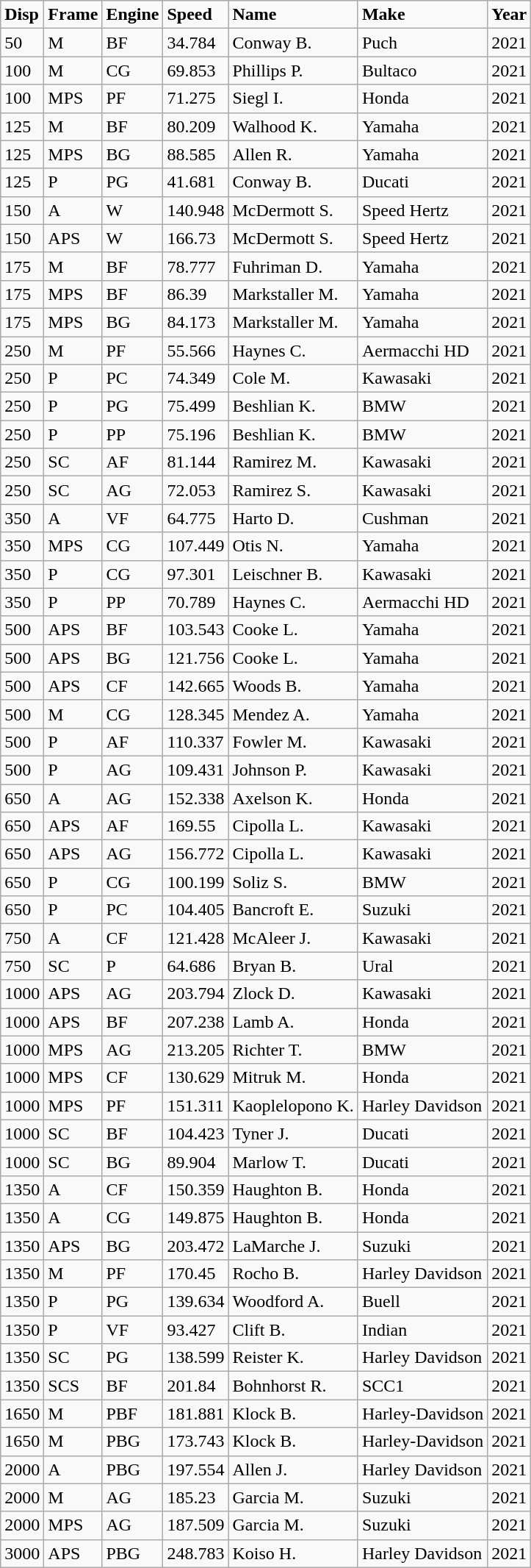<table class="wikitable mw-collapsible">
<tr>
<td><strong>Disp</strong></td>
<td><strong>Frame</strong></td>
<td><strong>Engine</strong></td>
<td><strong>Speed</strong></td>
<td><strong>Name</strong></td>
<td><strong>Make</strong></td>
<td><strong>Year</strong></td>
</tr>
<tr>
<td>50</td>
<td>M</td>
<td>BF</td>
<td>34.784</td>
<td>Conway B.</td>
<td>Puch</td>
<td>2021</td>
</tr>
<tr>
<td>100</td>
<td>M</td>
<td>CG</td>
<td>69.853</td>
<td>Phillips P.</td>
<td>Bultaco</td>
<td>2021</td>
</tr>
<tr>
<td>100</td>
<td>MPS</td>
<td>PF</td>
<td>71.275</td>
<td>Siegl I.</td>
<td>Honda</td>
<td>2021</td>
</tr>
<tr>
<td>125</td>
<td>M</td>
<td>BF</td>
<td>80.209</td>
<td>Walhood K.</td>
<td>Yamaha</td>
<td>2021</td>
</tr>
<tr>
<td>125</td>
<td>MPS</td>
<td>BG</td>
<td>88.585</td>
<td>Allen R.</td>
<td>Yamaha</td>
<td>2021</td>
</tr>
<tr>
<td>125</td>
<td>P</td>
<td>PG</td>
<td>41.681</td>
<td>Conway B.</td>
<td>Ducati</td>
<td>2021</td>
</tr>
<tr>
<td>150</td>
<td>A</td>
<td>W</td>
<td>140.948</td>
<td>McDermott S.</td>
<td>Speed Hertz</td>
<td>2021</td>
</tr>
<tr>
<td>150</td>
<td>APS</td>
<td>W</td>
<td>166.73</td>
<td>McDermott S.</td>
<td>Speed Hertz</td>
<td>2021</td>
</tr>
<tr>
<td>175</td>
<td>M</td>
<td>BF</td>
<td>78.777</td>
<td>Fuhriman D.</td>
<td>Yamaha</td>
<td>2021</td>
</tr>
<tr>
<td>175</td>
<td>MPS</td>
<td>BF</td>
<td>86.39</td>
<td>Markstaller M.</td>
<td>Yamaha</td>
<td>2021</td>
</tr>
<tr>
<td>175</td>
<td>MPS</td>
<td>BG</td>
<td>84.173</td>
<td>Markstaller M.</td>
<td>Yamaha</td>
<td>2021</td>
</tr>
<tr>
<td>250</td>
<td>M</td>
<td>PF</td>
<td>55.566</td>
<td>Haynes C.</td>
<td>Aermacchi HD</td>
<td>2021</td>
</tr>
<tr>
<td>250</td>
<td>P</td>
<td>PC</td>
<td>74.349</td>
<td>Cole M.</td>
<td>Kawasaki</td>
<td>2021</td>
</tr>
<tr>
<td>250</td>
<td>P</td>
<td>PG</td>
<td>75.499</td>
<td>Beshlian K.</td>
<td>BMW</td>
<td>2021</td>
</tr>
<tr>
<td>250</td>
<td>P</td>
<td>PP</td>
<td>75.196</td>
<td>Beshlian K.</td>
<td>BMW</td>
<td>2021</td>
</tr>
<tr>
<td>250</td>
<td>SC</td>
<td>AF</td>
<td>81.144</td>
<td>Ramirez M.</td>
<td>Kawasaki</td>
<td>2021</td>
</tr>
<tr>
<td>250</td>
<td>SC</td>
<td>AG</td>
<td>72.053</td>
<td>Ramirez S.</td>
<td>Kawasaki</td>
<td>2021</td>
</tr>
<tr>
<td>350</td>
<td>A</td>
<td>VF</td>
<td>64.775</td>
<td>Harto D.</td>
<td>Cushman</td>
<td>2021</td>
</tr>
<tr>
<td>350</td>
<td>MPS</td>
<td>CG</td>
<td>107.449</td>
<td>Otis N.</td>
<td>Yamaha</td>
<td>2021</td>
</tr>
<tr>
<td>350</td>
<td>P</td>
<td>CG</td>
<td>97.301</td>
<td>Leischner B.</td>
<td>Kawasaki</td>
<td>2021</td>
</tr>
<tr>
<td>350</td>
<td>P</td>
<td>PP</td>
<td>70.789</td>
<td>Haynes C.</td>
<td>Aermacchi HD</td>
<td>2021</td>
</tr>
<tr>
<td>500</td>
<td>APS</td>
<td>BF</td>
<td>103.543</td>
<td>Cooke L.</td>
<td>Yamaha</td>
<td>2021</td>
</tr>
<tr>
<td>500</td>
<td>APS</td>
<td>BG</td>
<td>121.756</td>
<td>Cooke L.</td>
<td>Yamaha</td>
<td>2021</td>
</tr>
<tr>
<td>500</td>
<td>APS</td>
<td>CF</td>
<td>142.665</td>
<td>Woods B.</td>
<td>Yamaha</td>
<td>2021</td>
</tr>
<tr>
<td>500</td>
<td>M</td>
<td>CG</td>
<td>128.345</td>
<td>Mendez A.</td>
<td>Yamaha</td>
<td>2021</td>
</tr>
<tr>
<td>500</td>
<td>P</td>
<td>AF</td>
<td>110.337</td>
<td>Fowler M.</td>
<td>Kawasaki</td>
<td>2021</td>
</tr>
<tr>
<td>500</td>
<td>P</td>
<td>AG</td>
<td>109.431</td>
<td>Johnson P.</td>
<td>Kawasaki</td>
<td>2021</td>
</tr>
<tr>
<td>650</td>
<td>A</td>
<td>AG</td>
<td>152.338</td>
<td>Axelson K.</td>
<td>Honda</td>
<td>2021</td>
</tr>
<tr>
<td>650</td>
<td>APS</td>
<td>AF</td>
<td>169.55</td>
<td>Cipolla L.</td>
<td>Kawasaki</td>
<td>2021</td>
</tr>
<tr>
<td>650</td>
<td>APS</td>
<td>AG</td>
<td>156.772</td>
<td>Cipolla L.</td>
<td>Kawasaki</td>
<td>2021</td>
</tr>
<tr>
<td>650</td>
<td>P</td>
<td>CG</td>
<td>100.199</td>
<td>Soliz S.</td>
<td>BMW</td>
<td>2021</td>
</tr>
<tr>
<td>650</td>
<td>P</td>
<td>PC</td>
<td>104.405</td>
<td>Bancroft E.</td>
<td>Suzuki</td>
<td>2021</td>
</tr>
<tr>
<td>750</td>
<td>A</td>
<td>CF</td>
<td>121.428</td>
<td>McAleer J.</td>
<td>Kawasaki</td>
<td>2021</td>
</tr>
<tr>
<td>750</td>
<td>SC</td>
<td>P</td>
<td>64.686</td>
<td>Bryan B.</td>
<td>Ural</td>
<td>2021</td>
</tr>
<tr>
<td>1000</td>
<td>APS</td>
<td>AG</td>
<td>203.794</td>
<td>Zlock D.</td>
<td>Kawasaki</td>
<td>2021</td>
</tr>
<tr>
<td>1000</td>
<td>APS</td>
<td>BF</td>
<td>207.238</td>
<td>Lamb A.</td>
<td>Honda</td>
<td>2021</td>
</tr>
<tr>
<td>1000</td>
<td>MPS</td>
<td>AG</td>
<td>213.205</td>
<td>Richter T.</td>
<td>BMW</td>
<td>2021</td>
</tr>
<tr>
<td>1000</td>
<td>MPS</td>
<td>CF</td>
<td>130.629</td>
<td>Mitruk M.</td>
<td>Honda</td>
<td>2021</td>
</tr>
<tr>
<td>1000</td>
<td>MPS</td>
<td>PF</td>
<td>151.311</td>
<td>Kaoplelopono K.</td>
<td>Harley Davidson</td>
<td>2021</td>
</tr>
<tr>
<td>1000</td>
<td>SC</td>
<td>BF</td>
<td>104.423</td>
<td>Tyner J.</td>
<td>Ducati</td>
<td>2021</td>
</tr>
<tr>
<td>1000</td>
<td>SC</td>
<td>BG</td>
<td>89.904</td>
<td>Marlow T.</td>
<td>Ducati</td>
<td>2021</td>
</tr>
<tr>
<td>1350</td>
<td>A</td>
<td>CF</td>
<td>150.359</td>
<td>Haughton B.</td>
<td>Honda</td>
<td>2021</td>
</tr>
<tr>
<td>1350</td>
<td>A</td>
<td>CG</td>
<td>149.875</td>
<td>Haughton B.</td>
<td>Honda</td>
<td>2021</td>
</tr>
<tr>
<td>1350</td>
<td>APS</td>
<td>BG</td>
<td>203.472</td>
<td>LaMarche J.</td>
<td>Suzuki</td>
<td>2021</td>
</tr>
<tr>
<td>1350</td>
<td>M</td>
<td>PF</td>
<td>170.45</td>
<td>Rocho B.</td>
<td>Harley Davidson</td>
<td>2021</td>
</tr>
<tr>
<td>1350</td>
<td>P</td>
<td>PG</td>
<td>139.634</td>
<td>Woodford A.</td>
<td>Buell</td>
<td>2021</td>
</tr>
<tr>
<td>1350</td>
<td>P</td>
<td>VF</td>
<td>93.427</td>
<td>Clift B.</td>
<td>Indian</td>
<td>2021</td>
</tr>
<tr>
<td>1350</td>
<td>SC</td>
<td>PG</td>
<td>138.599</td>
<td>Reister K.</td>
<td>Harley Davidson</td>
<td>2021</td>
</tr>
<tr>
<td>1350</td>
<td>SCS</td>
<td>BF</td>
<td>201.84</td>
<td>Bohnhorst R.</td>
<td>SCC1</td>
<td>2021</td>
</tr>
<tr>
<td>1650</td>
<td>M</td>
<td>PBF</td>
<td>181.881</td>
<td>Klock B.</td>
<td>Harley-Davidson</td>
<td>2021</td>
</tr>
<tr>
<td>1650</td>
<td>M</td>
<td>PBG</td>
<td>173.743</td>
<td>Klock B.</td>
<td>Harley-Davidson</td>
<td>2021</td>
</tr>
<tr>
<td>2000</td>
<td>A</td>
<td>PBG</td>
<td>197.554</td>
<td>Allen J.</td>
<td>Harley Davidson</td>
<td>2021</td>
</tr>
<tr>
<td>2000</td>
<td>M</td>
<td>AG</td>
<td>185.23</td>
<td>Garcia M.</td>
<td>Suzuki</td>
<td>2021</td>
</tr>
<tr>
<td>2000</td>
<td>MPS</td>
<td>AG</td>
<td>187.509</td>
<td>Garcia M.</td>
<td>Suzuki</td>
<td>2021</td>
</tr>
<tr>
<td>3000</td>
<td>APS</td>
<td>PBG</td>
<td>248.783</td>
<td>Koiso H.</td>
<td>Harley Davidson</td>
<td>2021</td>
</tr>
</table>
